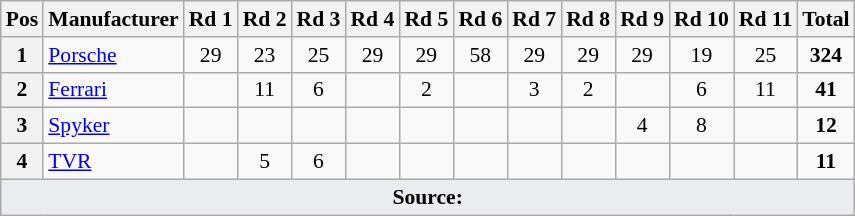<table class="wikitable" style="font-size: 90%;">
<tr>
<th>Pos</th>
<th>Manufacturer</th>
<th>Rd 1</th>
<th>Rd 2</th>
<th>Rd 3</th>
<th>Rd 4</th>
<th>Rd 5</th>
<th>Rd 6</th>
<th>Rd 7</th>
<th>Rd 8</th>
<th>Rd 9</th>
<th>Rd 10</th>
<th>Rd 11</th>
<th>Total</th>
</tr>
<tr>
<th>1</th>
<td> <a href='#'>Porsche</a></td>
<td align=center>29</td>
<td align=center>23</td>
<td align=center>25</td>
<td align=center>29</td>
<td align=center>29</td>
<td align=center>58</td>
<td align=center>29</td>
<td align=center>29</td>
<td align=center>29</td>
<td align=center>19</td>
<td align=center>25</td>
<td align=center><strong>324</strong></td>
</tr>
<tr>
<th>2</th>
<td> <a href='#'>Ferrari</a></td>
<td></td>
<td align=center>11</td>
<td align=center>6</td>
<td></td>
<td align=center>2</td>
<td></td>
<td align=center>3</td>
<td align=center>2</td>
<td></td>
<td align=center>6</td>
<td align=center>11</td>
<td align=center><strong>41</strong></td>
</tr>
<tr>
<th>3</th>
<td> <a href='#'>Spyker</a></td>
<td></td>
<td></td>
<td></td>
<td></td>
<td></td>
<td></td>
<td></td>
<td></td>
<td align=center>4</td>
<td align=center>8</td>
<td></td>
<td align=center><strong>12</strong></td>
</tr>
<tr>
<th>4</th>
<td> <a href='#'>TVR</a></td>
<td></td>
<td align=center>5</td>
<td align=center>6</td>
<td></td>
<td></td>
<td></td>
<td></td>
<td></td>
<td></td>
<td></td>
<td></td>
<td align=center><strong>11</strong></td>
</tr>
<tr class="sortbottom">
<td colspan="14" style="background-color:#EAECF0;text-align:center"><strong>Source:</strong></td>
</tr>
</table>
